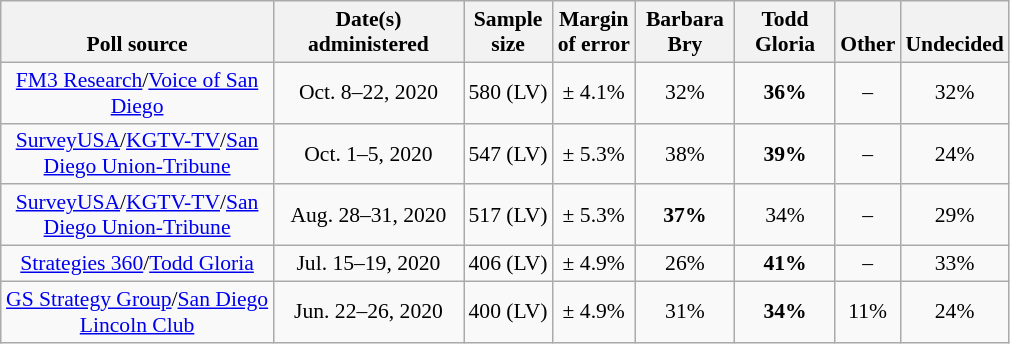<table class="wikitable" style="font-size:90%;text-align:center;">
<tr valign= bottom>
<th style="width:175px;">Poll source</th>
<th style="width:120px;">Date(s)<br>administered</th>
<th>Sample<br>size</th>
<th>Margin<br>of error</th>
<th style="width:60px;">Barbara<br>Bry</th>
<th style="width:60px;">Todd<br>Gloria</th>
<th>Other</th>
<th>Undecided</th>
</tr>
<tr>
<td align=center><a href='#'>FM3 Research</a>/<a href='#'>Voice of San Diego</a></td>
<td align=center>Oct. 8–22, 2020</td>
<td align=center>580 (LV)</td>
<td align=center>± 4.1%</td>
<td align=center>32%</td>
<td align=center ><strong>36%</strong></td>
<td align=center>–</td>
<td align=center>32%</td>
</tr>
<tr>
<td align=center><a href='#'>SurveyUSA</a>/<a href='#'>KGTV-TV</a>/<a href='#'>San Diego Union-Tribune</a></td>
<td align=center>Oct. 1–5, 2020</td>
<td align=center>547 (LV)</td>
<td align=center>± 5.3%</td>
<td align=center>38%</td>
<td align=center ><strong>39%</strong></td>
<td align=center>–</td>
<td align=center>24%</td>
</tr>
<tr>
<td align=center><a href='#'>SurveyUSA</a>/<a href='#'>KGTV-TV</a>/<a href='#'>San Diego Union-Tribune</a></td>
<td align=center>Aug. 28–31, 2020</td>
<td align=center>517 (LV)</td>
<td align=center>± 5.3%</td>
<td align=center ><strong>37%</strong></td>
<td align=center>34%</td>
<td align=center>–</td>
<td align=center>29%</td>
</tr>
<tr>
<td align=center><a href='#'>Strategies 360</a>/<a href='#'>Todd Gloria</a></td>
<td align=center>Jul. 15–19, 2020</td>
<td align=center>406 (LV)</td>
<td align=center>± 4.9%</td>
<td align=center>26%</td>
<td align=center ><strong>41%</strong></td>
<td align=center>–</td>
<td align=center>33%</td>
</tr>
<tr>
<td align=center><a href='#'>GS Strategy Group</a>/<a href='#'>San Diego Lincoln Club</a></td>
<td align=center>Jun. 22–26, 2020</td>
<td align=center>400 (LV)</td>
<td align=center>± 4.9%</td>
<td align=center>31%</td>
<td align=center ><strong>34%</strong></td>
<td align=center>11%</td>
<td align=center>24%</td>
</tr>
</table>
